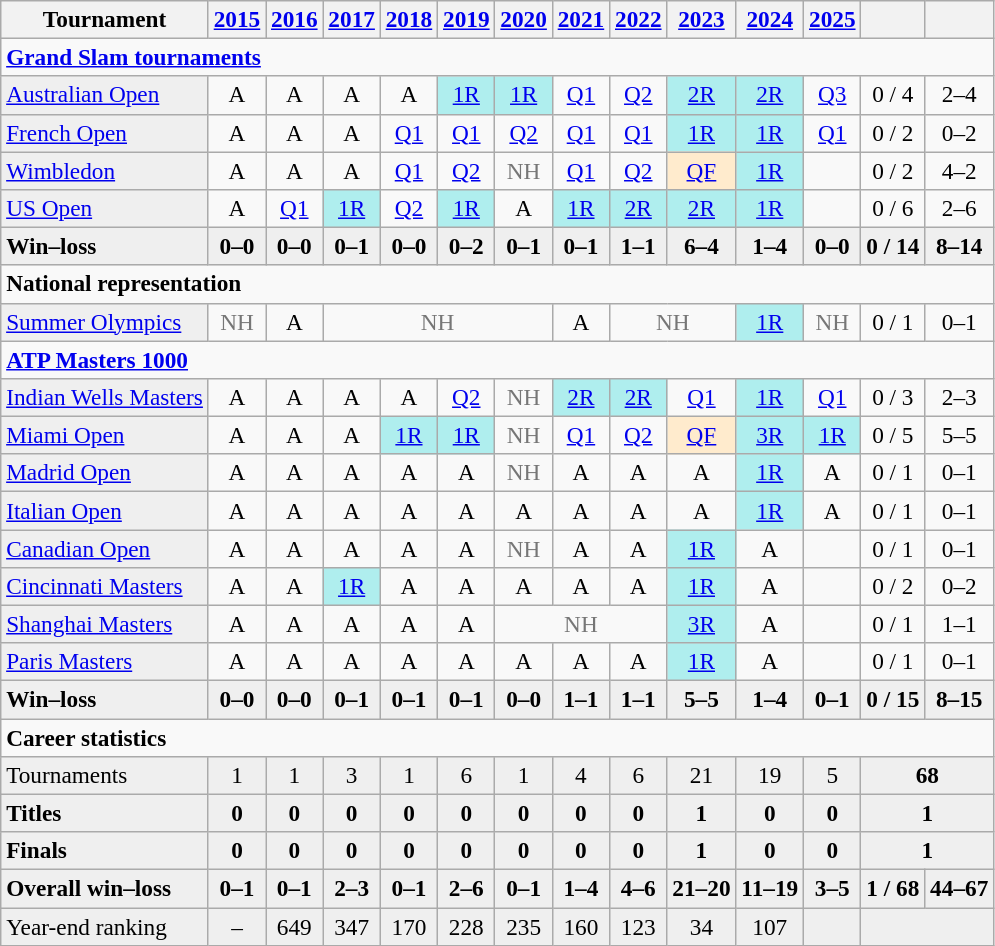<table class=wikitable style=text-align:center;font-size:97%>
<tr>
<th>Tournament</th>
<th><a href='#'>2015</a></th>
<th><a href='#'>2016</a></th>
<th><a href='#'>2017</a></th>
<th><a href='#'>2018</a></th>
<th><a href='#'>2019</a></th>
<th><a href='#'>2020</a></th>
<th><a href='#'>2021</a></th>
<th><a href='#'>2022</a></th>
<th><a href='#'>2023</a></th>
<th><a href='#'>2024</a></th>
<th><a href='#'>2025</a></th>
<th></th>
<th></th>
</tr>
<tr>
<td colspan=19 align=left><strong><a href='#'>Grand Slam tournaments</a></strong></td>
</tr>
<tr>
<td bgcolor=#EFEFEF align=left><a href='#'>Australian Open</a></td>
<td>A</td>
<td>A</td>
<td>A</td>
<td>A</td>
<td bgcolor=afeeee><a href='#'>1R</a></td>
<td bgcolor=afeeee><a href='#'>1R</a></td>
<td><a href='#'>Q1</a></td>
<td><a href='#'>Q2</a></td>
<td bgcolor=afeeee><a href='#'>2R</a></td>
<td bgcolor=afeeee><a href='#'>2R</a></td>
<td><a href='#'>Q3</a></td>
<td>0 / 4</td>
<td>2–4</td>
</tr>
<tr>
<td bgcolor=#EFEFEF align=left><a href='#'>French Open</a></td>
<td>A</td>
<td>A</td>
<td>A</td>
<td><a href='#'>Q1</a></td>
<td><a href='#'>Q1</a></td>
<td><a href='#'>Q2</a></td>
<td><a href='#'>Q1</a></td>
<td><a href='#'>Q1</a></td>
<td bgcolor=afeeee><a href='#'>1R</a></td>
<td bgcolor=afeeee><a href='#'>1R</a></td>
<td><a href='#'>Q1</a></td>
<td>0 / 2</td>
<td>0–2</td>
</tr>
<tr>
<td bgcolor=#EFEFEF align=left><a href='#'>Wimbledon</a></td>
<td>A</td>
<td>A</td>
<td>A</td>
<td><a href='#'>Q1</a></td>
<td><a href='#'>Q2</a></td>
<td style=color:#767676>NH</td>
<td><a href='#'>Q1</a></td>
<td><a href='#'>Q2</a></td>
<td bgcolor=ffebcd><a href='#'>QF</a></td>
<td bgcolor=afeeee><a href='#'>1R</a></td>
<td></td>
<td>0 / 2</td>
<td>4–2</td>
</tr>
<tr>
<td bgcolor=#EFEFEF align=left><a href='#'>US Open</a></td>
<td>A</td>
<td><a href='#'>Q1</a></td>
<td bgcolor=afeeee><a href='#'>1R</a></td>
<td><a href='#'>Q2</a></td>
<td bgcolor=afeeee><a href='#'>1R</a></td>
<td>A</td>
<td bgcolor=afeeee><a href='#'>1R</a></td>
<td bgcolor=afeeee><a href='#'>2R</a></td>
<td bgcolor=afeeee><a href='#'>2R</a></td>
<td bgcolor=afeeee><a href='#'>1R</a></td>
<td></td>
<td>0 / 6</td>
<td>2–6</td>
</tr>
<tr style=font-weight:bold;background:#efefef>
<td style=text-align:left>Win–loss</td>
<td>0–0</td>
<td>0–0</td>
<td>0–1</td>
<td>0–0</td>
<td>0–2</td>
<td>0–1</td>
<td>0–1</td>
<td>1–1</td>
<td>6–4</td>
<td>1–4</td>
<td>0–0</td>
<td>0 / 14</td>
<td>8–14</td>
</tr>
<tr>
<td colspan=19 align=left><strong>National representation</strong></td>
</tr>
<tr>
<td bgcolor=#EFEFEF align=left><a href='#'>Summer Olympics</a></td>
<td style=color:#767676>NH</td>
<td>A</td>
<td colspan=4 style=color:#767676>NH</td>
<td>A</td>
<td colspan=2 style=color:#767676>NH</td>
<td bgcolor=afeeee><a href='#'>1R</a></td>
<td style=color:#767676>NH</td>
<td>0 / 1</td>
<td>0–1</td>
</tr>
<tr>
<td colspan=19 align=left><strong><a href='#'>ATP Masters 1000</a></strong></td>
</tr>
<tr>
<td bgcolor=#EFEFEF align=left><a href='#'>Indian Wells Masters</a></td>
<td>A</td>
<td>A</td>
<td>A</td>
<td>A</td>
<td><a href='#'>Q2</a></td>
<td colspan=1 style=color:#767676>NH</td>
<td bgcolor=afeeee><a href='#'>2R</a></td>
<td bgcolor=afeeee><a href='#'>2R</a></td>
<td><a href='#'>Q1</a></td>
<td bgcolor=afeeee><a href='#'>1R</a></td>
<td><a href='#'>Q1</a></td>
<td>0 / 3</td>
<td>2–3</td>
</tr>
<tr>
<td bgcolor=#EFEFEF align=left><a href='#'>Miami Open</a></td>
<td>A</td>
<td>A</td>
<td>A</td>
<td bgcolor=afeeee><a href='#'>1R</a></td>
<td bgcolor=afeeee><a href='#'>1R</a></td>
<td style=color:#767676>NH</td>
<td><a href='#'>Q1</a></td>
<td><a href='#'>Q2</a></td>
<td bgcolor=ffebcd><a href='#'>QF</a></td>
<td bgcolor=afeeee><a href='#'>3R</a></td>
<td bgcolor=afeeee><a href='#'>1R</a></td>
<td>0 / 5</td>
<td>5–5</td>
</tr>
<tr>
<td bgcolor=#EFEFEF align=left><a href='#'>Madrid Open</a></td>
<td>A</td>
<td>A</td>
<td>A</td>
<td>A</td>
<td>A</td>
<td style=color:#767676>NH</td>
<td>A</td>
<td>A</td>
<td>A</td>
<td bgcolor=afeeee><a href='#'>1R</a></td>
<td>A</td>
<td>0 / 1</td>
<td>0–1</td>
</tr>
<tr>
<td bgcolor=#EFEFEF align=left><a href='#'>Italian Open</a></td>
<td>A</td>
<td>A</td>
<td>A</td>
<td>A</td>
<td>A</td>
<td>A</td>
<td>A</td>
<td>A</td>
<td>A</td>
<td bgcolor=afeeee><a href='#'>1R</a></td>
<td>A</td>
<td>0 / 1</td>
<td>0–1</td>
</tr>
<tr>
<td bgcolor=#EFEFEF align=left><a href='#'>Canadian Open</a></td>
<td>A</td>
<td>A</td>
<td>A</td>
<td>A</td>
<td>A</td>
<td style=color:#767676>NH</td>
<td>A</td>
<td>A</td>
<td bgcolor=afeeee><a href='#'>1R</a></td>
<td>A</td>
<td></td>
<td>0 / 1</td>
<td>0–1</td>
</tr>
<tr>
<td bgcolor=#EFEFEF align=left><a href='#'>Cincinnati Masters</a></td>
<td>A</td>
<td>A</td>
<td bgcolor=afeeee><a href='#'>1R</a></td>
<td>A</td>
<td>A</td>
<td>A</td>
<td>A</td>
<td>A</td>
<td bgcolor=afeeee><a href='#'>1R</a></td>
<td>A</td>
<td></td>
<td>0 / 2</td>
<td>0–2</td>
</tr>
<tr>
<td bgcolor=#EFEFEF align=left><a href='#'>Shanghai Masters</a></td>
<td>A</td>
<td>A</td>
<td>A</td>
<td>A</td>
<td>A</td>
<td colspan=3 style=color:#767676>NH</td>
<td bgcolor=afeeee><a href='#'>3R</a></td>
<td>A</td>
<td></td>
<td>0 / 1</td>
<td>1–1</td>
</tr>
<tr>
<td bgcolor=#EFEFEF align=left><a href='#'>Paris Masters</a></td>
<td>A</td>
<td>A</td>
<td>A</td>
<td>A</td>
<td>A</td>
<td>A</td>
<td>A</td>
<td>A</td>
<td bgcolor=afeeee><a href='#'>1R</a></td>
<td>A</td>
<td></td>
<td>0 / 1</td>
<td>0–1</td>
</tr>
<tr style=font-weight:bold;background:#efefef>
<td style=text-align:left>Win–loss</td>
<td>0–0</td>
<td>0–0</td>
<td>0–1</td>
<td>0–1</td>
<td>0–1</td>
<td>0–0</td>
<td>1–1</td>
<td>1–1</td>
<td>5–5</td>
<td>1–4</td>
<td>0–1</td>
<td>0 / 15</td>
<td>8–15</td>
</tr>
<tr>
<td colspan=17 style=text-align:left><strong>Career statistics</strong></td>
</tr>
<tr bgcolor=efefef>
<td align=left>Tournaments</td>
<td>1</td>
<td>1</td>
<td>3</td>
<td>1</td>
<td>6</td>
<td>1</td>
<td>4</td>
<td>6</td>
<td>21</td>
<td>19</td>
<td>5</td>
<td colspan="2"><strong>68</strong></td>
</tr>
<tr style=background:#efefef;font-weight:bold>
<td style="text-align:left">Titles</td>
<td>0</td>
<td>0</td>
<td>0</td>
<td>0</td>
<td>0</td>
<td>0</td>
<td>0</td>
<td>0</td>
<td>1</td>
<td>0</td>
<td>0</td>
<td colspan=2>1</td>
</tr>
<tr style=background:#efefef;font-weight:bold>
<td style="text-align:left">Finals</td>
<td>0</td>
<td>0</td>
<td>0</td>
<td>0</td>
<td>0</td>
<td>0</td>
<td>0</td>
<td>0</td>
<td>1</td>
<td>0</td>
<td>0</td>
<td colspan=2>1</td>
</tr>
<tr style=font-weight:bold;background:#efefef>
<td style=text-align:left>Overall win–loss</td>
<td>0–1</td>
<td>0–1</td>
<td>2–3</td>
<td>0–1</td>
<td>2–6</td>
<td>0–1</td>
<td>1–4</td>
<td>4–6</td>
<td>21–20</td>
<td>11–19</td>
<td>3–5</td>
<td>1 / 68</td>
<td>44–67</td>
</tr>
<tr bgcolor=efefef>
<td align=left>Year-end ranking</td>
<td>–</td>
<td>649</td>
<td>347</td>
<td>170</td>
<td>228</td>
<td>235</td>
<td>160</td>
<td>123</td>
<td>34</td>
<td>107</td>
<td></td>
<td colspan=2><strong></strong></td>
</tr>
</table>
